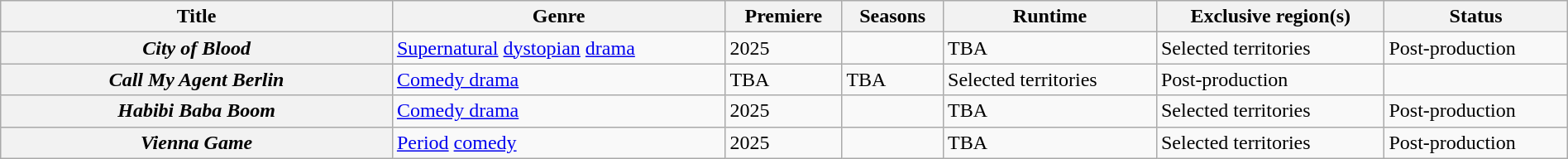<table class="wikitable plainrowheaders sortable" style="width:100%;">
<tr>
<th scope="col" style="width:25%;">Title</th>
<th>Genre</th>
<th>Premiere</th>
<th>Seasons</th>
<th>Runtime</th>
<th>Exclusive region(s)</th>
<th>Status</th>
</tr>
<tr>
<th scope="row"><em>City of Blood</em></th>
<td><a href='#'>Supernatural</a> <a href='#'>dystopian</a> <a href='#'>drama</a></td>
<td>2025</td>
<td></td>
<td>TBA</td>
<td>Selected territories</td>
<td>Post-production</td>
</tr>
<tr>
<th scope="row"><em>Call My Agent Berlin</em></th>
<td><a href='#'>Comedy drama</a></td>
<td>TBA</td>
<td>TBA</td>
<td>Selected territories</td>
<td>Post-production</td>
</tr>
<tr>
<th scope="row"><em>Habibi Baba Boom</em></th>
<td><a href='#'>Comedy drama</a></td>
<td>2025</td>
<td></td>
<td>TBA</td>
<td>Selected territories</td>
<td>Post-production</td>
</tr>
<tr>
<th scope="row"><em>Vienna Game</em></th>
<td><a href='#'>Period</a> <a href='#'>comedy</a></td>
<td>2025</td>
<td></td>
<td>TBA</td>
<td>Selected territories</td>
<td>Post-production</td>
</tr>
</table>
